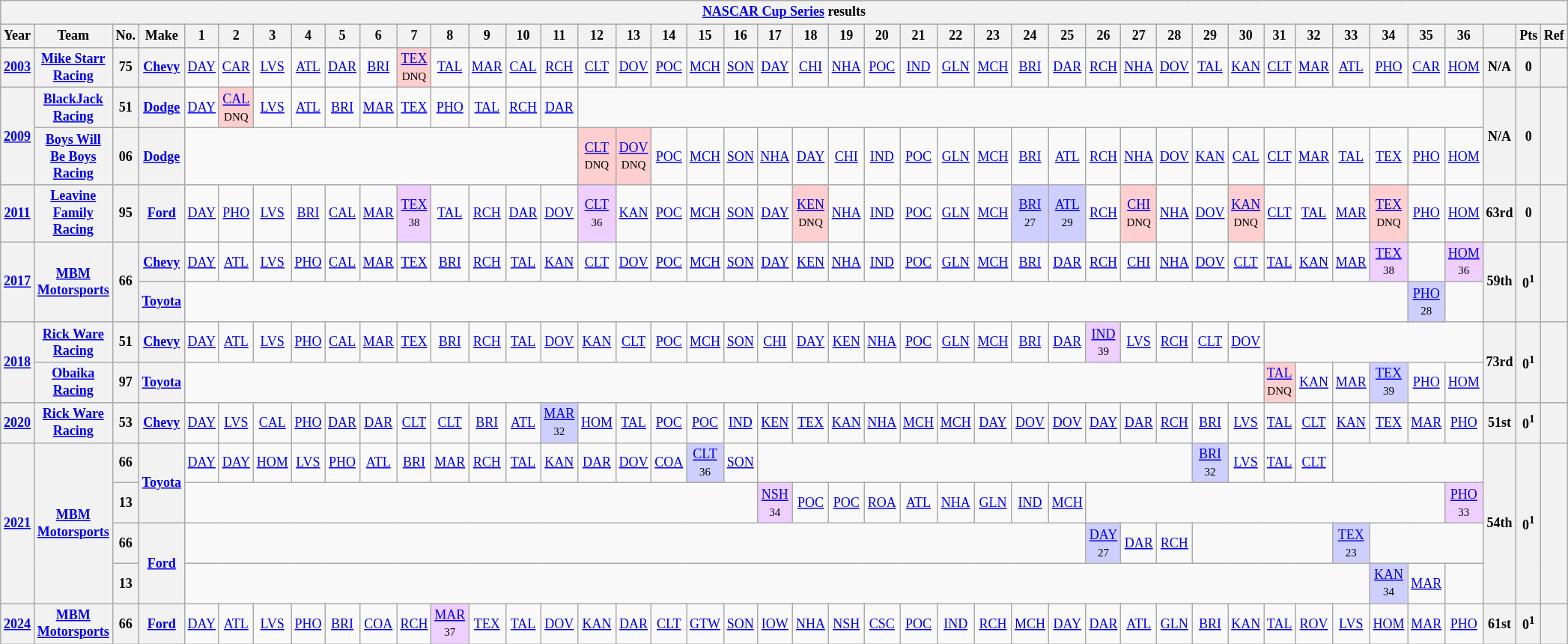<table class="wikitable" style="text-align:center; font-size:75%">
<tr>
<th colspan=43><a href='#'>NASCAR Cup Series</a> results</th>
</tr>
<tr>
<th>Year</th>
<th>Team</th>
<th>No.</th>
<th>Make</th>
<th>1</th>
<th>2</th>
<th>3</th>
<th>4</th>
<th>5</th>
<th>6</th>
<th>7</th>
<th>8</th>
<th>9</th>
<th>10</th>
<th>11</th>
<th>12</th>
<th>13</th>
<th>14</th>
<th>15</th>
<th>16</th>
<th>17</th>
<th>18</th>
<th>19</th>
<th>20</th>
<th>21</th>
<th>22</th>
<th>23</th>
<th>24</th>
<th>25</th>
<th>26</th>
<th>27</th>
<th>28</th>
<th>29</th>
<th>30</th>
<th>31</th>
<th>32</th>
<th>33</th>
<th>34</th>
<th>35</th>
<th>36</th>
<th></th>
<th>Pts</th>
<th>Ref</th>
</tr>
<tr>
<th><a href='#'>2003</a></th>
<th><a href='#'>Mike Starr Racing</a></th>
<th>75</th>
<th><a href='#'>Chevy</a></th>
<td><a href='#'>DAY</a></td>
<td><a href='#'>CAR</a></td>
<td><a href='#'>LVS</a></td>
<td><a href='#'>ATL</a></td>
<td><a href='#'>DAR</a></td>
<td><a href='#'>BRI</a></td>
<td style="background:#FFCFCF;"><a href='#'>TEX</a><br><small>DNQ</small></td>
<td><a href='#'>TAL</a></td>
<td><a href='#'>MAR</a></td>
<td><a href='#'>CAL</a></td>
<td><a href='#'>RCH</a></td>
<td><a href='#'>CLT</a></td>
<td><a href='#'>DOV</a></td>
<td><a href='#'>POC</a></td>
<td><a href='#'>MCH</a></td>
<td><a href='#'>SON</a></td>
<td><a href='#'>DAY</a></td>
<td><a href='#'>CHI</a></td>
<td><a href='#'>NHA</a></td>
<td><a href='#'>POC</a></td>
<td><a href='#'>IND</a></td>
<td><a href='#'>GLN</a></td>
<td><a href='#'>MCH</a></td>
<td><a href='#'>BRI</a></td>
<td><a href='#'>DAR</a></td>
<td><a href='#'>RCH</a></td>
<td><a href='#'>NHA</a></td>
<td><a href='#'>DOV</a></td>
<td><a href='#'>TAL</a></td>
<td><a href='#'>KAN</a></td>
<td><a href='#'>CLT</a></td>
<td><a href='#'>MAR</a></td>
<td><a href='#'>ATL</a></td>
<td><a href='#'>PHO</a></td>
<td><a href='#'>CAR</a></td>
<td><a href='#'>HOM</a></td>
<th>N/A</th>
<th>0</th>
<th></th>
</tr>
<tr>
<th rowspan=2><a href='#'>2009</a></th>
<th><a href='#'>BlackJack Racing</a></th>
<th>51</th>
<th><a href='#'>Dodge</a></th>
<td><a href='#'>DAY</a></td>
<td style="background:#FFCFCF;"><a href='#'>CAL</a><br><small>DNQ</small></td>
<td><a href='#'>LVS</a></td>
<td><a href='#'>ATL</a></td>
<td><a href='#'>BRI</a></td>
<td><a href='#'>MAR</a></td>
<td><a href='#'>TEX</a></td>
<td><a href='#'>PHO</a></td>
<td><a href='#'>TAL</a></td>
<td><a href='#'>RCH</a></td>
<td><a href='#'>DAR</a></td>
<td colspan=25></td>
<th rowspan=2>N/A</th>
<th rowspan=2>0</th>
<th rowspan=2></th>
</tr>
<tr>
<th><a href='#'>Boys Will Be Boys Racing</a></th>
<th>06</th>
<th><a href='#'>Dodge</a></th>
<td colspan=11></td>
<td style="background:#FFCFCF;"><a href='#'>CLT</a><br><small>DNQ</small></td>
<td style="background:#FFCFCF;"><a href='#'>DOV</a><br><small>DNQ</small></td>
<td><a href='#'>POC</a></td>
<td><a href='#'>MCH</a></td>
<td><a href='#'>SON</a></td>
<td><a href='#'>NHA</a></td>
<td><a href='#'>DAY</a></td>
<td><a href='#'>CHI</a></td>
<td><a href='#'>IND</a></td>
<td><a href='#'>POC</a></td>
<td><a href='#'>GLN</a></td>
<td><a href='#'>MCH</a></td>
<td><a href='#'>BRI</a></td>
<td><a href='#'>ATL</a></td>
<td><a href='#'>RCH</a></td>
<td><a href='#'>NHA</a></td>
<td><a href='#'>DOV</a></td>
<td><a href='#'>KAN</a></td>
<td><a href='#'>CAL</a></td>
<td><a href='#'>CLT</a></td>
<td><a href='#'>MAR</a></td>
<td><a href='#'>TAL</a></td>
<td><a href='#'>TEX</a></td>
<td><a href='#'>PHO</a></td>
<td><a href='#'>HOM</a></td>
</tr>
<tr>
<th><a href='#'>2011</a></th>
<th><a href='#'>Leavine Family Racing</a></th>
<th>95</th>
<th><a href='#'>Ford</a></th>
<td><a href='#'>DAY</a></td>
<td><a href='#'>PHO</a></td>
<td><a href='#'>LVS</a></td>
<td><a href='#'>BRI</a></td>
<td><a href='#'>CAL</a></td>
<td><a href='#'>MAR</a></td>
<td style="background:#EFCFFF;"><a href='#'>TEX</a><br><small>38</small></td>
<td><a href='#'>TAL</a></td>
<td><a href='#'>RCH</a></td>
<td><a href='#'>DAR</a></td>
<td><a href='#'>DOV</a></td>
<td style="background:#EFCFFF;"><a href='#'>CLT</a><br><small>36</small></td>
<td><a href='#'>KAN</a></td>
<td><a href='#'>POC</a></td>
<td><a href='#'>MCH</a></td>
<td><a href='#'>SON</a></td>
<td><a href='#'>DAY</a></td>
<td style="background:#FFCFCF;"><a href='#'>KEN</a><br><small>DNQ</small></td>
<td><a href='#'>NHA</a></td>
<td><a href='#'>IND</a></td>
<td><a href='#'>POC</a></td>
<td><a href='#'>GLN</a></td>
<td><a href='#'>MCH</a></td>
<td style="background:#CFCFFF;"><a href='#'>BRI</a><br><small>27</small></td>
<td style="background:#CFCFFF;"><a href='#'>ATL</a><br><small>29</small></td>
<td><a href='#'>RCH</a></td>
<td style="background:#FFCFCF;"><a href='#'>CHI</a><br><small>DNQ</small></td>
<td><a href='#'>NHA</a></td>
<td><a href='#'>DOV</a></td>
<td style="background:#FFCFCF;"><a href='#'>KAN</a><br><small>DNQ</small></td>
<td><a href='#'>CLT</a></td>
<td><a href='#'>TAL</a></td>
<td><a href='#'>MAR</a></td>
<td style="background:#FFCFCF;"><a href='#'>TEX</a><br><small>DNQ</small></td>
<td><a href='#'>PHO</a></td>
<td><a href='#'>HOM</a></td>
<th>63rd</th>
<th>0</th>
<th></th>
</tr>
<tr>
<th rowspan=2><a href='#'>2017</a></th>
<th rowspan=2><a href='#'>MBM Motorsports</a></th>
<th rowspan=2>66</th>
<th><a href='#'>Chevy</a></th>
<td><a href='#'>DAY</a></td>
<td><a href='#'>ATL</a></td>
<td><a href='#'>LVS</a></td>
<td><a href='#'>PHO</a></td>
<td><a href='#'>CAL</a></td>
<td><a href='#'>MAR</a></td>
<td><a href='#'>TEX</a></td>
<td><a href='#'>BRI</a></td>
<td><a href='#'>RCH</a></td>
<td><a href='#'>TAL</a></td>
<td><a href='#'>KAN</a></td>
<td><a href='#'>CLT</a></td>
<td><a href='#'>DOV</a></td>
<td><a href='#'>POC</a></td>
<td><a href='#'>MCH</a></td>
<td><a href='#'>SON</a></td>
<td><a href='#'>DAY</a></td>
<td><a href='#'>KEN</a></td>
<td><a href='#'>NHA</a></td>
<td><a href='#'>IND</a></td>
<td><a href='#'>POC</a></td>
<td><a href='#'>GLN</a></td>
<td><a href='#'>MCH</a></td>
<td><a href='#'>BRI</a></td>
<td><a href='#'>DAR</a></td>
<td><a href='#'>RCH</a></td>
<td><a href='#'>CHI</a></td>
<td><a href='#'>NHA</a></td>
<td><a href='#'>DOV</a></td>
<td><a href='#'>CLT</a></td>
<td><a href='#'>TAL</a></td>
<td><a href='#'>KAN</a></td>
<td><a href='#'>MAR</a></td>
<td style="background:#EFCFFF;"><a href='#'>TEX</a><br><small>38</small></td>
<td></td>
<td style="background:#EFCFFF;"><a href='#'>HOM</a><br><small>36</small></td>
<th rowspan=2>59th</th>
<th rowspan=2>0<sup>1</sup></th>
<th rowspan=2></th>
</tr>
<tr>
<th><a href='#'>Toyota</a></th>
<td colspan=34></td>
<td style="background:#CFCFFF;"><a href='#'>PHO</a><br><small>28</small></td>
<td></td>
</tr>
<tr>
<th rowspan=2><a href='#'>2018</a></th>
<th><a href='#'>Rick Ware Racing</a></th>
<th>51</th>
<th><a href='#'>Chevy</a></th>
<td><a href='#'>DAY</a></td>
<td><a href='#'>ATL</a></td>
<td><a href='#'>LVS</a></td>
<td><a href='#'>PHO</a></td>
<td><a href='#'>CAL</a></td>
<td><a href='#'>MAR</a></td>
<td><a href='#'>TEX</a></td>
<td><a href='#'>BRI</a></td>
<td><a href='#'>RCH</a></td>
<td><a href='#'>TAL</a></td>
<td><a href='#'>DOV</a></td>
<td><a href='#'>KAN</a></td>
<td><a href='#'>CLT</a></td>
<td><a href='#'>POC</a></td>
<td><a href='#'>MCH</a></td>
<td><a href='#'>SON</a></td>
<td><a href='#'>CHI</a></td>
<td><a href='#'>DAY</a></td>
<td><a href='#'>KEN</a></td>
<td><a href='#'>NHA</a></td>
<td><a href='#'>POC</a></td>
<td><a href='#'>GLN</a></td>
<td><a href='#'>MCH</a></td>
<td><a href='#'>BRI</a></td>
<td><a href='#'>DAR</a></td>
<td style="background:#EFCFFF;"><a href='#'>IND</a><br><small>39</small></td>
<td><a href='#'>LVS</a></td>
<td><a href='#'>RCH</a></td>
<td><a href='#'>CLT</a></td>
<td><a href='#'>DOV</a></td>
<td colspan=6></td>
<th rowspan=2>73rd</th>
<th rowspan=2>0<sup>1</sup></th>
<th rowspan=2></th>
</tr>
<tr>
<th><a href='#'>Obaika Racing</a></th>
<th>97</th>
<th><a href='#'>Toyota</a></th>
<td colspan=30></td>
<td style="background:#FFCFCF;"><a href='#'>TAL</a><br><small>DNQ</small></td>
<td><a href='#'>KAN</a></td>
<td><a href='#'>MAR</a></td>
<td style="background:#CFCFFF;"><a href='#'>TEX</a><br><small>39</small></td>
<td><a href='#'>PHO</a></td>
<td><a href='#'>HOM</a></td>
</tr>
<tr>
<th><a href='#'>2020</a></th>
<th><a href='#'>Rick Ware Racing</a></th>
<th>53</th>
<th><a href='#'>Chevy</a></th>
<td><a href='#'>DAY</a></td>
<td><a href='#'>LVS</a></td>
<td><a href='#'>CAL</a></td>
<td><a href='#'>PHO</a></td>
<td><a href='#'>DAR</a></td>
<td><a href='#'>DAR</a></td>
<td><a href='#'>CLT</a></td>
<td><a href='#'>CLT</a></td>
<td><a href='#'>BRI</a></td>
<td><a href='#'>ATL</a></td>
<td style="background:#CFCFFF;"><a href='#'>MAR</a><br><small>32</small></td>
<td><a href='#'>HOM</a></td>
<td><a href='#'>TAL</a></td>
<td><a href='#'>POC</a></td>
<td><a href='#'>POC</a></td>
<td><a href='#'>IND</a></td>
<td><a href='#'>KEN</a></td>
<td><a href='#'>TEX</a></td>
<td><a href='#'>KAN</a></td>
<td><a href='#'>NHA</a></td>
<td><a href='#'>MCH</a></td>
<td><a href='#'>MCH</a></td>
<td><a href='#'>DAY</a></td>
<td><a href='#'>DOV</a></td>
<td><a href='#'>DOV</a></td>
<td><a href='#'>DAY</a></td>
<td><a href='#'>DAR</a></td>
<td><a href='#'>RCH</a></td>
<td><a href='#'>BRI</a></td>
<td><a href='#'>LVS</a></td>
<td><a href='#'>TAL</a></td>
<td><a href='#'>CLT</a></td>
<td><a href='#'>KAN</a></td>
<td><a href='#'>TEX</a></td>
<td><a href='#'>MAR</a></td>
<td><a href='#'>PHO</a></td>
<th>51st</th>
<th>0<sup>1</sup></th>
<th></th>
</tr>
<tr>
<th rowspan=4><a href='#'>2021</a></th>
<th rowspan=4><a href='#'>MBM Motorsports</a></th>
<th>66</th>
<th rowspan=2><a href='#'>Toyota</a></th>
<td><a href='#'>DAY</a></td>
<td><a href='#'>DAY</a></td>
<td><a href='#'>HOM</a></td>
<td><a href='#'>LVS</a></td>
<td><a href='#'>PHO</a></td>
<td><a href='#'>ATL</a></td>
<td><a href='#'>BRI</a></td>
<td><a href='#'>MAR</a></td>
<td><a href='#'>RCH</a></td>
<td><a href='#'>TAL</a></td>
<td><a href='#'>KAN</a></td>
<td><a href='#'>DAR</a></td>
<td><a href='#'>DOV</a></td>
<td><a href='#'>COA</a></td>
<td style="background:#CFCFFF;"><a href='#'>CLT</a><br><small>36</small></td>
<td><a href='#'>SON</a></td>
<td colspan=12></td>
<td style="background:#CFCFFF;"><a href='#'>BRI</a><br><small>32</small></td>
<td><a href='#'>LVS</a></td>
<td><a href='#'>TAL</a></td>
<td><a href='#'>CLT</a></td>
<td colspan=4></td>
<th rowspan=4>54th</th>
<th rowspan=4>0<sup>1</sup></th>
<th rowspan=4></th>
</tr>
<tr>
<th>13</th>
<td colspan=16></td>
<td style="background:#EFCFFF;"><a href='#'>NSH</a><br><small>34</small></td>
<td><a href='#'>POC</a></td>
<td><a href='#'>POC</a></td>
<td><a href='#'>ROA</a></td>
<td><a href='#'>ATL</a></td>
<td><a href='#'>NHA</a></td>
<td><a href='#'>GLN</a></td>
<td><a href='#'>IND</a></td>
<td><a href='#'>MCH</a></td>
<td colspan=10></td>
<td style="background:#EFCFFF;"><a href='#'>PHO</a><br><small>33</small></td>
</tr>
<tr>
<th>66</th>
<th rowspan=2><a href='#'>Ford</a></th>
<td colspan=25></td>
<td style="background:#CFCFFF;"><a href='#'>DAY</a><br><small>27</small></td>
<td><a href='#'>DAR</a></td>
<td><a href='#'>RCH</a></td>
<td colspan=4></td>
<td style="background:#CFCFFF;"><a href='#'>TEX</a><br><small>23</small></td>
<td colspan=3></td>
</tr>
<tr>
<th>13</th>
<td colspan=33></td>
<td style="background:#CFCFFF;"><a href='#'>KAN</a><br><small>34</small></td>
<td><a href='#'>MAR</a></td>
<td></td>
</tr>
<tr>
<th><a href='#'>2024</a></th>
<th><a href='#'>MBM Motorsports</a></th>
<th>66</th>
<th><a href='#'>Ford</a></th>
<td><a href='#'>DAY</a></td>
<td><a href='#'>ATL</a></td>
<td><a href='#'>LVS</a></td>
<td><a href='#'>PHO</a></td>
<td><a href='#'>BRI</a></td>
<td><a href='#'>COA</a></td>
<td><a href='#'>RCH</a></td>
<td style="background:#EFCFFF;"><a href='#'>MAR</a><br><small>37</small></td>
<td><a href='#'>TEX</a></td>
<td><a href='#'>TAL</a></td>
<td><a href='#'>DOV</a></td>
<td><a href='#'>KAN</a></td>
<td><a href='#'>DAR</a></td>
<td><a href='#'>CLT</a></td>
<td><a href='#'>GTW</a></td>
<td><a href='#'>SON</a></td>
<td><a href='#'>IOW</a></td>
<td><a href='#'>NHA</a></td>
<td><a href='#'>NSH</a></td>
<td><a href='#'>CSC</a></td>
<td><a href='#'>POC</a></td>
<td><a href='#'>IND</a></td>
<td><a href='#'>RCH</a></td>
<td><a href='#'>MCH</a></td>
<td><a href='#'>DAY</a></td>
<td><a href='#'>DAR</a></td>
<td><a href='#'>ATL</a></td>
<td><a href='#'>GLN</a></td>
<td><a href='#'>BRI</a></td>
<td><a href='#'>KAN</a></td>
<td><a href='#'>TAL</a></td>
<td><a href='#'>ROV</a></td>
<td><a href='#'>LVS</a></td>
<td><a href='#'>HOM</a></td>
<td><a href='#'>MAR</a></td>
<td><a href='#'>PHO</a></td>
<th>61st</th>
<th>0<sup>1</sup></th>
<th></th>
</tr>
</table>
